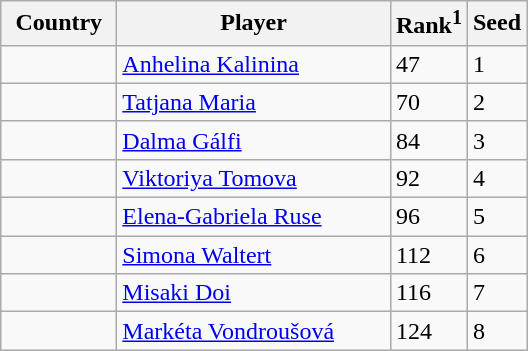<table class="sortable wikitable">
<tr>
<th width="70">Country</th>
<th width="175">Player</th>
<th>Rank<sup>1</sup></th>
<th>Seed</th>
</tr>
<tr>
<td></td>
<td><a href='#'>Anhelina Kalinina</a></td>
<td>47</td>
<td>1</td>
</tr>
<tr>
<td></td>
<td><a href='#'>Tatjana Maria</a></td>
<td>70</td>
<td>2</td>
</tr>
<tr>
<td></td>
<td><a href='#'>Dalma Gálfi</a></td>
<td>84</td>
<td>3</td>
</tr>
<tr>
<td></td>
<td><a href='#'>Viktoriya Tomova</a></td>
<td>92</td>
<td>4</td>
</tr>
<tr>
<td></td>
<td><a href='#'>Elena-Gabriela Ruse</a></td>
<td>96</td>
<td>5</td>
</tr>
<tr>
<td></td>
<td><a href='#'>Simona Waltert</a></td>
<td>112</td>
<td>6</td>
</tr>
<tr>
<td></td>
<td><a href='#'>Misaki Doi</a></td>
<td>116</td>
<td>7</td>
</tr>
<tr>
<td></td>
<td><a href='#'>Markéta Vondroušová</a></td>
<td>124</td>
<td>8</td>
</tr>
</table>
